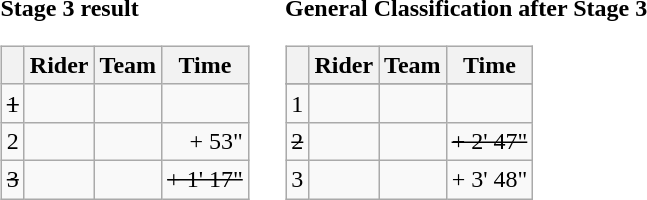<table>
<tr>
<td><strong>Stage 3 result</strong><br><table class="wikitable">
<tr>
<th></th>
<th>Rider</th>
<th>Team</th>
<th>Time</th>
</tr>
<tr>
<td><s>1</s></td>
<td><s></s></td>
<td><s></s></td>
<td align="right"><s></s></td>
</tr>
<tr>
<td>2</td>
<td></td>
<td></td>
<td align="right">+ 53"</td>
</tr>
<tr>
<td><s>3</s></td>
<td><s></s></td>
<td><s></s></td>
<td align="right"><s>+ 1' 17"</s></td>
</tr>
</table>
</td>
<td></td>
<td><strong>General Classification after Stage 3</strong><br><table class="wikitable">
<tr>
<th></th>
<th>Rider</th>
<th>Team</th>
<th>Time</th>
</tr>
<tr>
</tr>
<tr>
<td>1</td>
<td> </td>
<td></td>
<td align="right"></td>
</tr>
<tr>
<td><s>2</s></td>
<td><s></s></td>
<td><s></s></td>
<td align="right"><s>+ 2' 47"</s></td>
</tr>
<tr>
<td>3</td>
<td></td>
<td></td>
<td align="right">+ 3' 48"</td>
</tr>
</table>
</td>
</tr>
</table>
